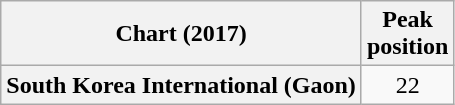<table class="wikitable sortable plainrowheaders" style="text-align:center">
<tr>
<th scope="col">Chart (2017)</th>
<th scope="col">Peak<br>position</th>
</tr>
<tr>
<th scope="row">South Korea International (Gaon)</th>
<td>22</td>
</tr>
</table>
